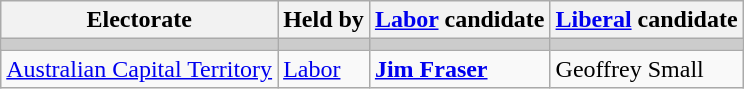<table class="wikitable">
<tr>
<th>Electorate</th>
<th>Held by</th>
<th><a href='#'>Labor</a> candidate</th>
<th><a href='#'>Liberal</a> candidate</th>
</tr>
<tr bgcolor="#cccccc">
<td></td>
<td></td>
<td></td>
<td></td>
</tr>
<tr>
<td><a href='#'>Australian Capital Territory</a></td>
<td><a href='#'>Labor</a></td>
<td><strong><a href='#'>Jim Fraser</a></strong></td>
<td>Geoffrey Small</td>
</tr>
</table>
